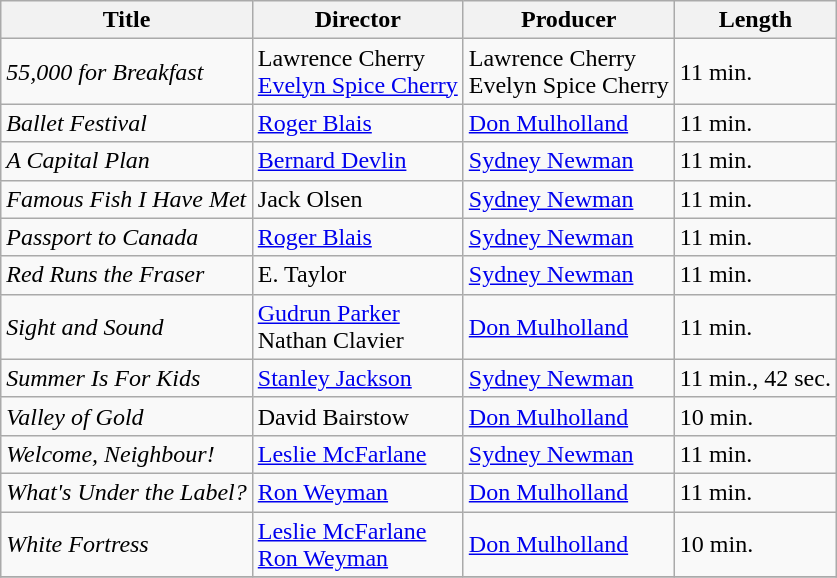<table class=wikitable>
<tr>
<th>Title</th>
<th>Director</th>
<th>Producer</th>
<th>Length</th>
</tr>
<tr>
<td><em>55,000 for Breakfast</em></td>
<td>Lawrence Cherry<br><a href='#'>Evelyn Spice Cherry</a></td>
<td>Lawrence Cherry<br>Evelyn Spice Cherry</td>
<td>11 min.</td>
</tr>
<tr>
<td><em>Ballet Festival</em></td>
<td><a href='#'>Roger Blais</a></td>
<td><a href='#'>Don Mulholland</a></td>
<td>11 min.</td>
</tr>
<tr>
<td><em>A Capital Plan</em></td>
<td><a href='#'>Bernard Devlin</a></td>
<td><a href='#'>Sydney Newman</a></td>
<td>11 min.</td>
</tr>
<tr>
<td><em>Famous Fish I Have Met</em></td>
<td>Jack Olsen</td>
<td><a href='#'>Sydney Newman</a></td>
<td>11 min.</td>
</tr>
<tr>
<td><em>Passport to Canada</em></td>
<td><a href='#'>Roger Blais</a></td>
<td><a href='#'>Sydney Newman</a></td>
<td>11 min.</td>
</tr>
<tr>
<td><em>Red Runs the Fraser</em></td>
<td>E. Taylor</td>
<td><a href='#'>Sydney Newman</a></td>
<td>11 min.</td>
</tr>
<tr>
<td><em>Sight and Sound</em></td>
<td><a href='#'>Gudrun Parker</a><br>Nathan Clavier</td>
<td><a href='#'>Don Mulholland</a></td>
<td>11 min.</td>
</tr>
<tr>
<td><em>Summer Is For Kids</em></td>
<td><a href='#'>Stanley Jackson</a></td>
<td><a href='#'>Sydney Newman</a></td>
<td>11 min., 42 sec.</td>
</tr>
<tr>
<td><em>Valley of Gold</em></td>
<td>David Bairstow</td>
<td><a href='#'>Don Mulholland</a></td>
<td>10 min.</td>
</tr>
<tr>
<td><em>Welcome, Neighbour!</em></td>
<td><a href='#'>Leslie McFarlane</a></td>
<td><a href='#'>Sydney Newman</a></td>
<td>11 min.</td>
</tr>
<tr>
<td><em>What's Under the Label?</em></td>
<td><a href='#'>Ron Weyman</a></td>
<td><a href='#'>Don Mulholland</a></td>
<td>11 min.</td>
</tr>
<tr>
<td><em>White Fortress</em></td>
<td><a href='#'>Leslie McFarlane</a><br><a href='#'>Ron Weyman</a></td>
<td><a href='#'>Don Mulholland</a></td>
<td>10 min.</td>
</tr>
<tr>
</tr>
</table>
